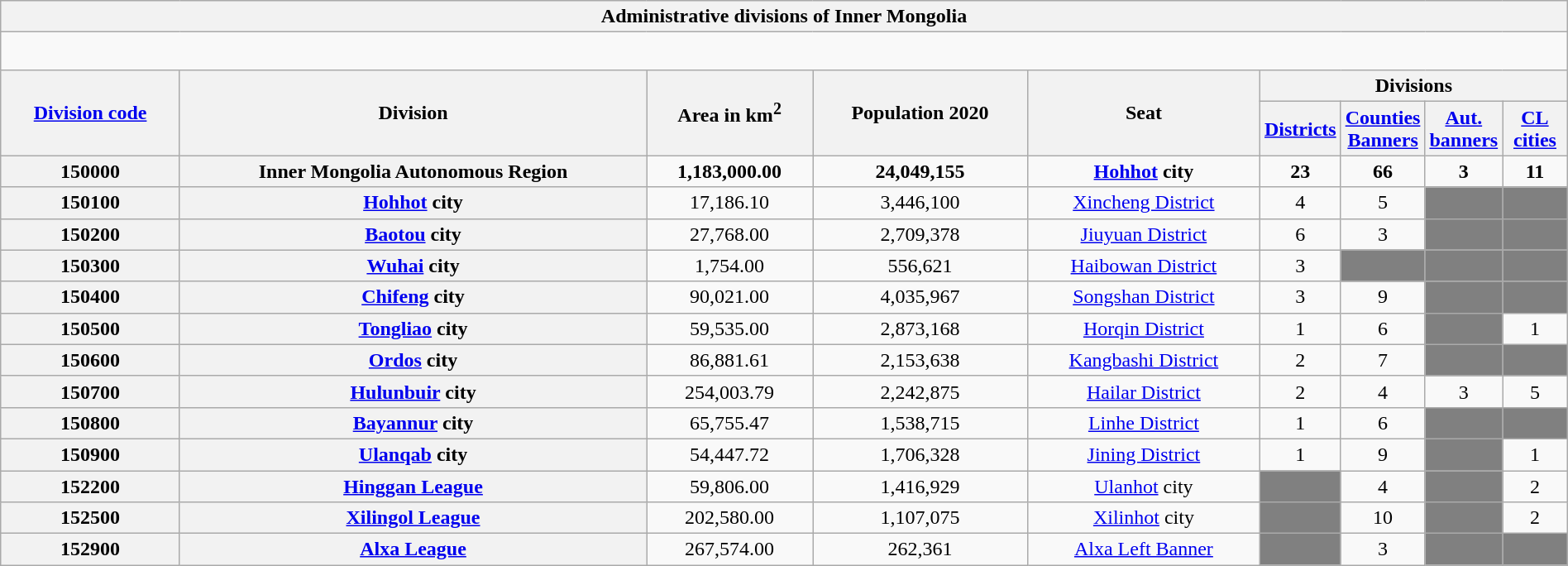<table class="wikitable sortable" style="margin:1em auto 1em auto; width:100%; font-size:normal; text-align:center">
<tr>
<th colspan="9">Administrative divisions of Inner Mongolia</th>
</tr>
<tr>
<td colspan="9" style="font-size:larger;"><div><br>















</div></td>
</tr>
<tr>
<th ! scope="col" rowspan="2"><a href='#'>Division code</a></th>
<th ! scope="col" rowspan="2">Division</th>
<th ! scope="col" rowspan="2">Area in km<sup>2</sup></th>
<th ! scope="col" rowspan="2">Population 2020</th>
<th ! scope="col" rowspan="2">Seat</th>
<th ! scope="col" colspan="4">Divisions</th>
</tr>
<tr>
<th ! scope="col" width="45"><a href='#'>Districts</a></th>
<th ! scope="col" width="45"><a href='#'>Counties</a> <a href='#'>Banners</a></th>
<th ! scope="col" width="45"><a href='#'>Aut. banners</a></th>
<th ! scope="col" width="45"><a href='#'>CL cities</a></th>
</tr>
<tr style="font-weight: bold">
<th>150000</th>
<th>Inner Mongolia Autonomous Region</th>
<td>1,183,000.00</td>
<td>24,049,155</td>
<td><a href='#'>Hohhot</a> city</td>
<td>23</td>
<td>66</td>
<td>3</td>
<td>11</td>
</tr>
<tr>
<th>150100</th>
<th><a href='#'>Hohhot</a> city</th>
<td>17,186.10</td>
<td>3,446,100</td>
<td><a href='#'>Xincheng District</a></td>
<td>4</td>
<td>5</td>
<td bgcolor="grey"></td>
<td bgcolor="grey"></td>
</tr>
<tr>
<th>150200</th>
<th><a href='#'>Baotou</a> city</th>
<td>27,768.00</td>
<td>2,709,378</td>
<td><a href='#'>Jiuyuan District</a></td>
<td>6</td>
<td>3</td>
<td bgcolor="grey"></td>
<td bgcolor="grey"></td>
</tr>
<tr>
<th>150300</th>
<th><a href='#'>Wuhai</a> city</th>
<td>1,754.00</td>
<td>556,621</td>
<td><a href='#'>Haibowan District</a></td>
<td>3</td>
<td bgcolor="grey"></td>
<td bgcolor="grey"></td>
<td bgcolor="grey"></td>
</tr>
<tr>
<th>150400</th>
<th><a href='#'>Chifeng</a> city</th>
<td>90,021.00</td>
<td>4,035,967</td>
<td><a href='#'>Songshan District</a></td>
<td>3</td>
<td>9</td>
<td bgcolor="grey"></td>
<td bgcolor="grey"></td>
</tr>
<tr>
<th>150500</th>
<th><a href='#'>Tongliao</a> city</th>
<td>59,535.00</td>
<td>2,873,168</td>
<td><a href='#'>Horqin District</a></td>
<td>1</td>
<td>6</td>
<td bgcolor="grey"></td>
<td>1</td>
</tr>
<tr>
<th>150600</th>
<th><a href='#'>Ordos</a> city</th>
<td>86,881.61</td>
<td>2,153,638</td>
<td><a href='#'>Kangbashi District</a></td>
<td>2</td>
<td>7</td>
<td bgcolor="grey"></td>
<td bgcolor="grey"></td>
</tr>
<tr>
<th>150700</th>
<th><a href='#'>Hulunbuir</a> city</th>
<td>254,003.79</td>
<td>2,242,875</td>
<td><a href='#'>Hailar District</a></td>
<td>2</td>
<td>4</td>
<td>3</td>
<td>5</td>
</tr>
<tr>
<th>150800</th>
<th><a href='#'>Bayannur</a> city</th>
<td>65,755.47</td>
<td>1,538,715</td>
<td><a href='#'>Linhe District</a></td>
<td>1</td>
<td>6</td>
<td bgcolor="grey"></td>
<td bgcolor="grey"></td>
</tr>
<tr>
<th>150900</th>
<th><a href='#'>Ulanqab</a> city</th>
<td>54,447.72</td>
<td>1,706,328</td>
<td><a href='#'>Jining District</a></td>
<td>1</td>
<td>9</td>
<td bgcolor="grey"></td>
<td>1</td>
</tr>
<tr>
<th>152200</th>
<th><a href='#'>Hinggan League</a></th>
<td>59,806.00</td>
<td>1,416,929</td>
<td><a href='#'>Ulanhot</a> city</td>
<td bgcolor="grey"></td>
<td>4</td>
<td bgcolor="grey"></td>
<td>2</td>
</tr>
<tr>
<th>152500</th>
<th><a href='#'>Xilingol League</a></th>
<td>202,580.00</td>
<td>1,107,075</td>
<td><a href='#'>Xilinhot</a> city</td>
<td bgcolor="grey"></td>
<td>10</td>
<td bgcolor="grey"></td>
<td>2</td>
</tr>
<tr>
<th>152900</th>
<th><a href='#'>Alxa League</a></th>
<td>267,574.00</td>
<td>262,361</td>
<td><a href='#'>Alxa Left Banner</a></td>
<td bgcolor="grey"></td>
<td>3</td>
<td bgcolor="grey"></td>
<td bgcolor="grey"></td>
</tr>
</table>
